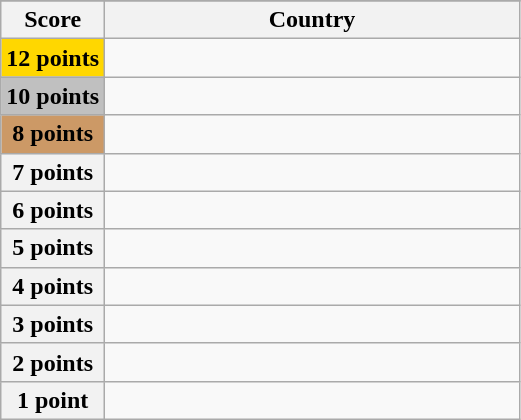<table class="wikitable">
<tr>
</tr>
<tr>
<th scope="col" width="20%">Score</th>
<th scope="col">Country</th>
</tr>
<tr>
<th scope="row" style="background:gold">12 points</th>
<td></td>
</tr>
<tr>
<th scope="row" style="background:silver">10 points</th>
<td></td>
</tr>
<tr>
<th scope="row" style="background:#CC9966">8 points</th>
<td></td>
</tr>
<tr>
<th scope="row">7 points</th>
<td></td>
</tr>
<tr>
<th scope="row">6 points</th>
<td></td>
</tr>
<tr>
<th scope="row">5 points</th>
<td></td>
</tr>
<tr>
<th scope="row">4 points</th>
<td></td>
</tr>
<tr>
<th scope="row">3 points</th>
<td></td>
</tr>
<tr>
<th scope="row">2 points</th>
<td></td>
</tr>
<tr>
<th scope="row">1 point</th>
<td></td>
</tr>
</table>
